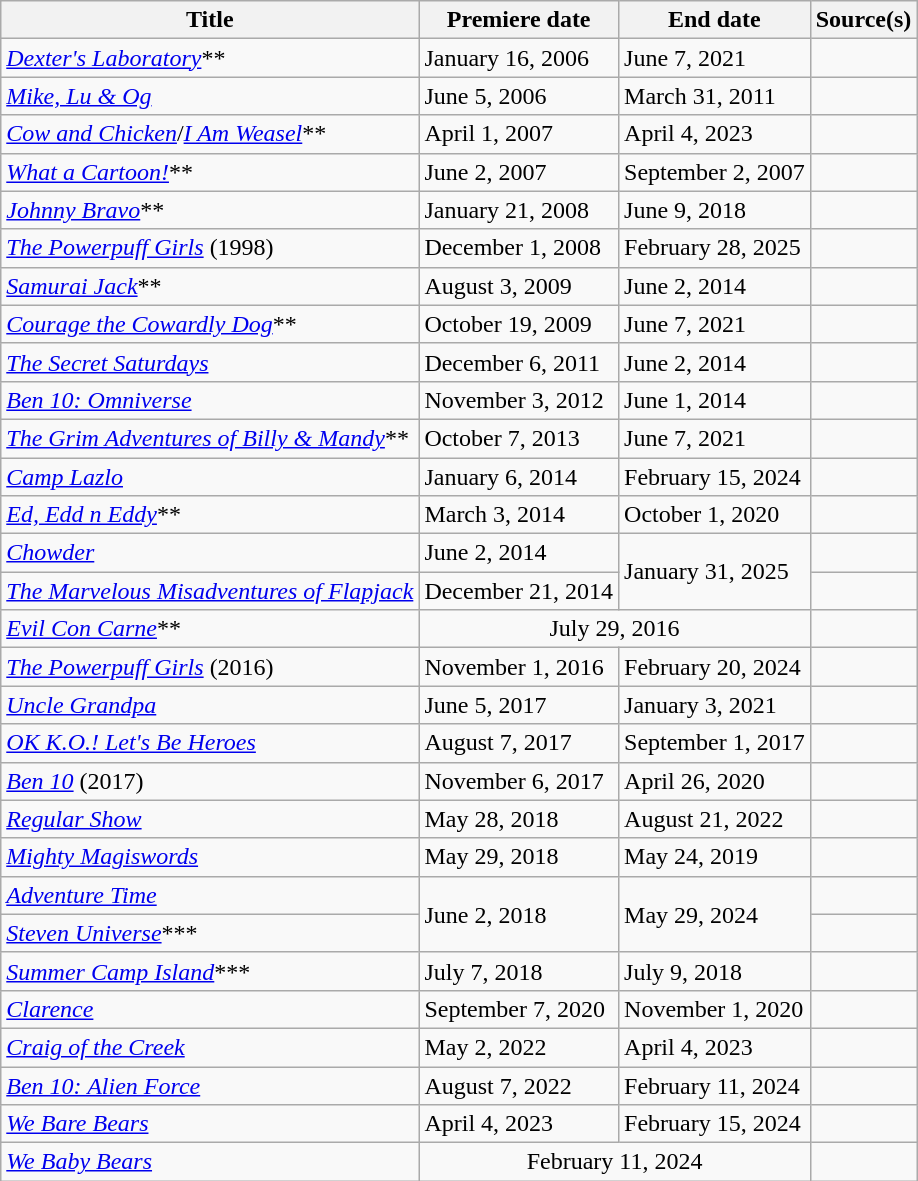<table class="wikitable sortable">
<tr>
<th>Title</th>
<th>Premiere date</th>
<th>End date</th>
<th>Source(s)</th>
</tr>
<tr>
<td><em><a href='#'>Dexter's Laboratory</a></em>**</td>
<td>January 16, 2006</td>
<td>June 7, 2021</td>
<td></td>
</tr>
<tr>
<td><em><a href='#'>Mike, Lu & Og</a></em></td>
<td>June 5, 2006</td>
<td>March 31, 2011</td>
<td></td>
</tr>
<tr>
<td><em><a href='#'>Cow and Chicken</a></em>/<em><a href='#'>I Am Weasel</a></em>**</td>
<td>April 1, 2007</td>
<td>April 4, 2023</td>
<td></td>
</tr>
<tr>
<td><em><a href='#'>What a Cartoon!</a></em>**</td>
<td>June 2, 2007</td>
<td>September 2, 2007</td>
<td></td>
</tr>
<tr>
<td><em><a href='#'>Johnny Bravo</a></em>**</td>
<td>January 21, 2008</td>
<td>June 9, 2018</td>
<td></td>
</tr>
<tr>
<td><em><a href='#'>The Powerpuff Girls</a></em> (1998)</td>
<td>December 1, 2008</td>
<td>February 28, 2025</td>
<td></td>
</tr>
<tr>
<td><em><a href='#'>Samurai Jack</a></em>**</td>
<td>August 3, 2009</td>
<td>June 2, 2014</td>
<td></td>
</tr>
<tr>
<td><em><a href='#'>Courage the Cowardly Dog</a></em>**</td>
<td>October 19, 2009</td>
<td>June 7, 2021</td>
<td></td>
</tr>
<tr>
<td><em><a href='#'>The Secret Saturdays</a></em></td>
<td>December 6, 2011</td>
<td>June 2, 2014</td>
<td></td>
</tr>
<tr>
<td><em><a href='#'>Ben 10: Omniverse</a></em></td>
<td>November 3, 2012</td>
<td>June 1, 2014</td>
<td></td>
</tr>
<tr>
<td><em><a href='#'>The Grim Adventures of Billy & Mandy</a></em>**</td>
<td>October 7, 2013</td>
<td>June 7, 2021</td>
<td></td>
</tr>
<tr>
<td><em><a href='#'>Camp Lazlo</a></em></td>
<td>January 6, 2014</td>
<td>February 15, 2024</td>
<td></td>
</tr>
<tr>
<td><em><a href='#'>Ed, Edd n Eddy</a></em>**</td>
<td>March 3, 2014</td>
<td>October 1, 2020</td>
<td></td>
</tr>
<tr>
<td><em><a href='#'>Chowder</a></em></td>
<td>June 2, 2014</td>
<td rowspan=2>January 31, 2025</td>
<td></td>
</tr>
<tr>
<td><em><a href='#'>The Marvelous Misadventures of Flapjack</a></em></td>
<td>December 21, 2014</td>
<td></td>
</tr>
<tr>
<td><em><a href='#'>Evil Con Carne</a></em>**</td>
<td colspan=2 align=center>July 29, 2016</td>
<td></td>
</tr>
<tr>
<td><em><a href='#'>The Powerpuff Girls</a></em> (2016)</td>
<td>November 1, 2016</td>
<td>February 20, 2024</td>
<td></td>
</tr>
<tr>
<td><em><a href='#'>Uncle Grandpa</a></em></td>
<td>June 5, 2017</td>
<td>January 3, 2021</td>
<td></td>
</tr>
<tr>
<td><em><a href='#'>OK K.O.! Let's Be Heroes</a></em></td>
<td>August 7, 2017</td>
<td>September 1, 2017</td>
<td></td>
</tr>
<tr>
<td><em><a href='#'>Ben 10</a></em> (2017)</td>
<td>November 6, 2017</td>
<td>April 26, 2020</td>
<td></td>
</tr>
<tr>
<td><em><a href='#'>Regular Show</a></em></td>
<td>May 28, 2018</td>
<td>August 21, 2022</td>
<td></td>
</tr>
<tr>
<td><em><a href='#'>Mighty Magiswords</a></em></td>
<td>May 29, 2018</td>
<td>May 24, 2019</td>
<td></td>
</tr>
<tr>
<td><em><a href='#'>Adventure Time</a></em></td>
<td rowspan=2>June 2, 2018</td>
<td rowspan=2>May 29, 2024</td>
<td></td>
</tr>
<tr>
<td><em><a href='#'>Steven Universe</a></em>***</td>
<td></td>
</tr>
<tr>
<td><em><a href='#'>Summer Camp Island</a></em>***</td>
<td>July 7, 2018</td>
<td>July 9, 2018</td>
<td></td>
</tr>
<tr>
<td><em><a href='#'>Clarence</a></em></td>
<td>September 7, 2020</td>
<td>November 1, 2020</td>
<td></td>
</tr>
<tr>
<td><em><a href='#'>Craig of the Creek</a></em></td>
<td>May 2, 2022</td>
<td>April 4, 2023</td>
<td></td>
</tr>
<tr>
<td><em><a href='#'>Ben 10: Alien Force</a></em></td>
<td>August 7, 2022</td>
<td>February 11, 2024</td>
<td></td>
</tr>
<tr>
<td><em><a href='#'>We Bare Bears</a></em></td>
<td>April 4, 2023</td>
<td>February 15, 2024</td>
<td></td>
</tr>
<tr>
<td><em><a href='#'>We Baby Bears</a></em></td>
<td colspan=2 align=center>February 11, 2024</td>
<td></td>
</tr>
</table>
